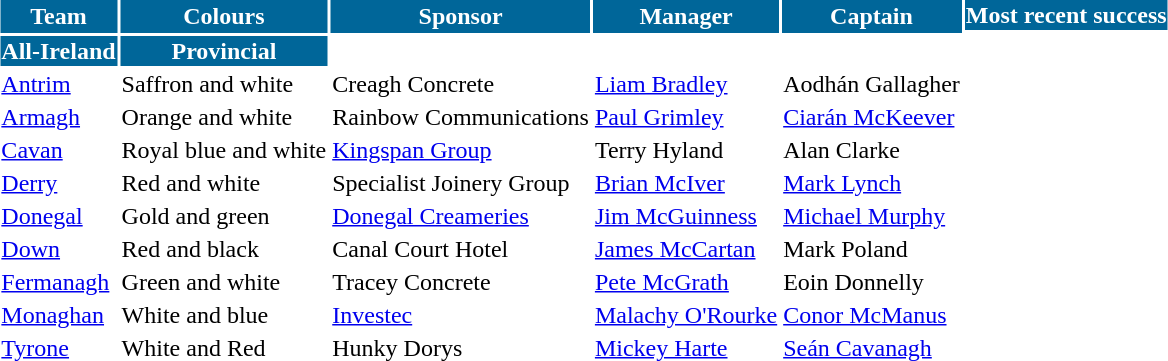<table cellpadding="1" style="margin:1em auto;">
<tr style="background:#069; color:white;">
<th rowspan="2">Team</th>
<th rowspan="2">Colours</th>
<th rowspan="2">Sponsor</th>
<th rowspan="2">Manager</th>
<th rowspan="2">Captain</th>
<th colspan="2">Most recent success</th>
</tr>
<tr>
</tr>
<tr style="background:#069; color:white;">
<th>All-Ireland</th>
<th>Provincial</th>
</tr>
<tr>
<td><a href='#'>Antrim</a></td>
<td> Saffron and white</td>
<td>Creagh Concrete</td>
<td><a href='#'>Liam Bradley</a></td>
<td>Aodhán Gallagher</td>
<td></td>
<td></td>
</tr>
<tr>
<td><a href='#'>Armagh</a></td>
<td> Orange and white</td>
<td>Rainbow Communications</td>
<td><a href='#'>Paul Grimley</a></td>
<td><a href='#'>Ciarán McKeever</a></td>
<td></td>
<td></td>
</tr>
<tr>
<td><a href='#'>Cavan</a></td>
<td> Royal blue and white</td>
<td><a href='#'>Kingspan Group</a></td>
<td>Terry Hyland</td>
<td>Alan Clarke</td>
<td></td>
<td></td>
</tr>
<tr>
<td><a href='#'>Derry</a></td>
<td> Red and white</td>
<td>Specialist Joinery Group</td>
<td><a href='#'>Brian McIver</a></td>
<td><a href='#'>Mark Lynch</a></td>
<td></td>
<td></td>
</tr>
<tr>
<td><a href='#'>Donegal</a></td>
<td> Gold and green</td>
<td><a href='#'>Donegal Creameries</a></td>
<td><a href='#'>Jim McGuinness</a></td>
<td><a href='#'>Michael Murphy</a></td>
<td></td>
<td></td>
</tr>
<tr>
<td><a href='#'>Down</a></td>
<td> Red and black</td>
<td>Canal Court Hotel</td>
<td><a href='#'>James McCartan</a></td>
<td>Mark Poland</td>
<td></td>
<td></td>
</tr>
<tr>
<td><a href='#'>Fermanagh</a></td>
<td> Green and white</td>
<td>Tracey Concrete</td>
<td><a href='#'>Pete McGrath</a></td>
<td>Eoin Donnelly</td>
<td></td>
<td></td>
</tr>
<tr>
<td><a href='#'>Monaghan</a></td>
<td> White and blue</td>
<td><a href='#'>Investec</a></td>
<td><a href='#'>Malachy O'Rourke</a></td>
<td><a href='#'>Conor McManus</a></td>
<td></td>
<td></td>
</tr>
<tr>
<td><a href='#'>Tyrone</a></td>
<td> White and Red</td>
<td>Hunky Dorys</td>
<td><a href='#'>Mickey Harte</a></td>
<td><a href='#'>Seán Cavanagh</a></td>
<td></td>
<td></td>
</tr>
</table>
